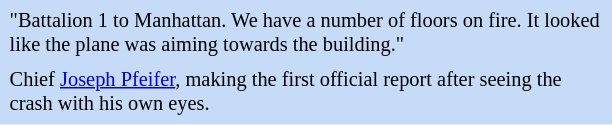<table class="toccolours" style="float: right; margin-left: 1.5em; margin-right: 1em; font-size: 85%; background:#c6dbf7; color:black; width:30em; max-width: 40%;" cellspacing="5">
<tr>
<td style="text-align: left;">"Battalion 1 to Manhattan. We have a number of floors on fire. It looked like the plane was aiming towards the building."</td>
</tr>
<tr>
<td style="text-align: left;">Chief <a href='#'>Joseph Pfeifer</a>, making the first official report after seeing the crash with his own eyes.</td>
</tr>
</table>
